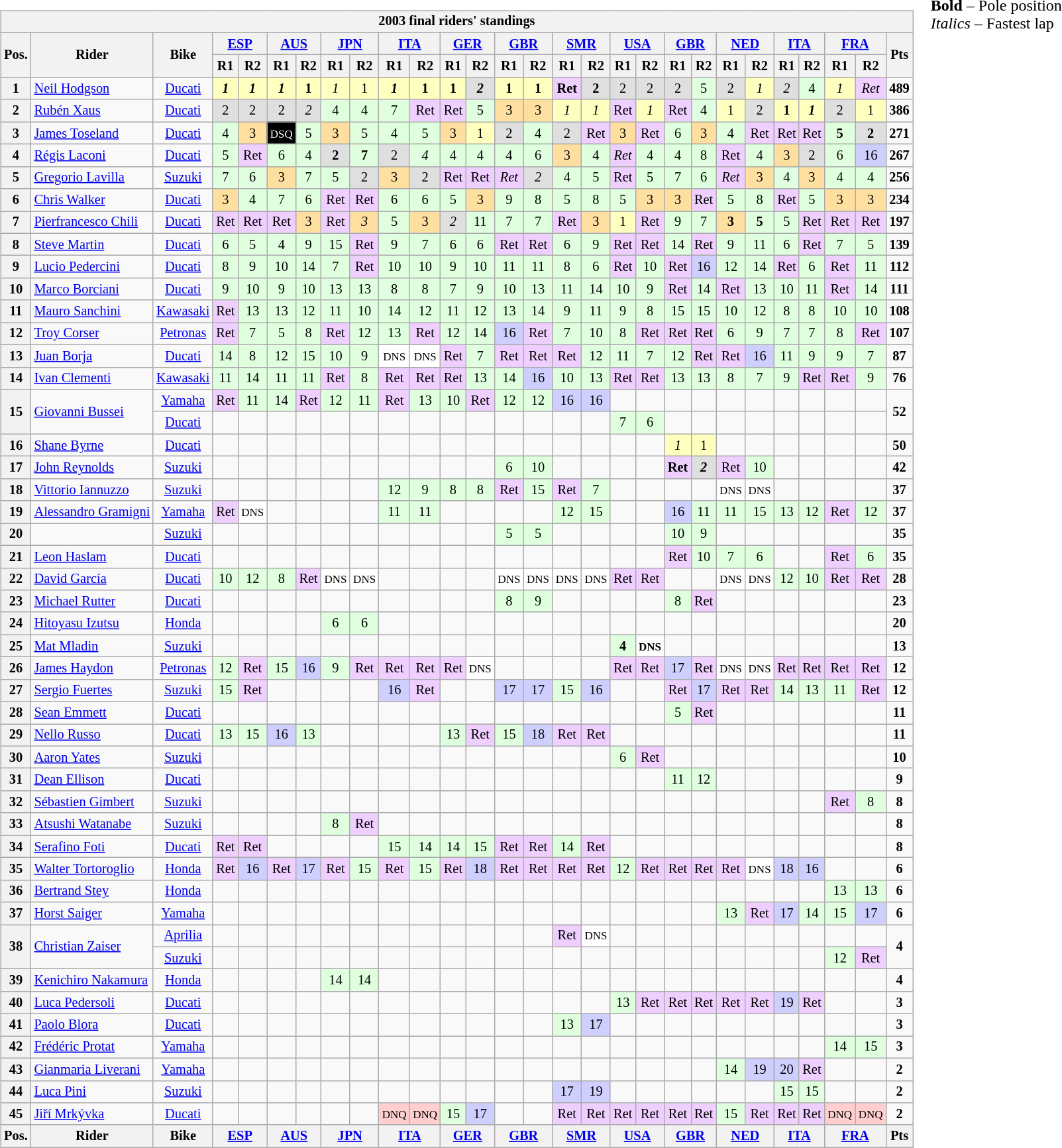<table>
<tr>
<td><br><table class="wikitable" style="font-size: 85%; text-align: center">
<tr>
<th colspan=34>2003 final riders' standings</th>
</tr>
<tr valign="top">
<th valign="middle" rowspan=2>Pos.</th>
<th valign="middle" rowspan=2>Rider</th>
<th valign="middle" rowspan=2>Bike</th>
<th colspan=2><a href='#'>ESP</a><br></th>
<th colspan=2><a href='#'>AUS</a><br></th>
<th colspan=2><a href='#'>JPN</a><br></th>
<th colspan=2><a href='#'>ITA</a><br></th>
<th colspan=2><a href='#'>GER</a><br></th>
<th colspan=2><a href='#'>GBR</a><br></th>
<th colspan=2><a href='#'>SMR</a><br></th>
<th colspan=2><a href='#'>USA</a><br></th>
<th colspan=2><a href='#'>GBR</a><br></th>
<th colspan=2><a href='#'>NED</a><br></th>
<th colspan=2><a href='#'>ITA</a><br></th>
<th colspan=2><a href='#'>FRA</a><br></th>
<th valign="middle" rowspan=2>Pts</th>
</tr>
<tr>
<th>R1</th>
<th>R2</th>
<th>R1</th>
<th>R2</th>
<th>R1</th>
<th>R2</th>
<th>R1</th>
<th>R2</th>
<th>R1</th>
<th>R2</th>
<th>R1</th>
<th>R2</th>
<th>R1</th>
<th>R2</th>
<th>R1</th>
<th>R2</th>
<th>R1</th>
<th>R2</th>
<th>R1</th>
<th>R2</th>
<th>R1</th>
<th>R2</th>
<th>R1</th>
<th>R2</th>
</tr>
<tr>
<th>1</th>
<td align="left"> <a href='#'>Neil Hodgson</a></td>
<td><a href='#'>Ducati</a></td>
<td style="background:#ffffbf;"><strong><em>1</em></strong></td>
<td style="background:#ffffbf;"><strong><em>1</em></strong></td>
<td style="background:#ffffbf;"><strong><em>1</em></strong></td>
<td style="background:#ffffbf;"><strong>1</strong></td>
<td style="background:#ffffbf;"><em>1</em></td>
<td style="background:#ffffbf;">1</td>
<td style="background:#ffffbf;"><strong><em>1</em></strong></td>
<td style="background:#ffffbf;"><strong>1</strong></td>
<td style="background:#ffffbf;"><strong>1</strong></td>
<td style="background:#dfdfdf;"><strong><em>2</em></strong></td>
<td style="background:#ffffbf;"><strong>1</strong></td>
<td style="background:#ffffbf;"><strong>1</strong></td>
<td style="background:#efcfff;"><strong>Ret</strong></td>
<td style="background:#dfdfdf;"><strong>2</strong></td>
<td style="background:#dfdfdf;">2</td>
<td style="background:#dfdfdf;">2</td>
<td style="background:#dfdfdf;">2</td>
<td style="background:#dfffdf;">5</td>
<td style="background:#dfdfdf;">2</td>
<td style="background:#ffffbf;"><em>1</em></td>
<td style="background:#dfdfdf;"><em>2</em></td>
<td style="background:#dfffdf;">4</td>
<td style="background:#ffffbf;"><em>1</em></td>
<td style="background:#efcfff;"><em>Ret</em></td>
<td><strong>489</strong></td>
</tr>
<tr>
<th>2</th>
<td align="left"> <a href='#'>Rubén Xaus</a></td>
<td><a href='#'>Ducati</a></td>
<td style="background:#dfdfdf;">2</td>
<td style="background:#dfdfdf;">2</td>
<td style="background:#dfdfdf;">2</td>
<td style="background:#dfdfdf;"><em>2</em></td>
<td style="background:#dfffdf;">4</td>
<td style="background:#dfffdf;">4</td>
<td style="background:#dfffdf;">7</td>
<td style="background:#efcfff;">Ret</td>
<td style="background:#efcfff;">Ret</td>
<td style="background:#dfffdf;">5</td>
<td style="background:#ffdf9f;">3</td>
<td style="background:#ffdf9f;">3</td>
<td style="background:#ffffbf;"><em>1</em></td>
<td style="background:#ffffbf;"><em>1</em></td>
<td style="background:#efcfff;">Ret</td>
<td style="background:#ffffbf;"><em>1</em></td>
<td style="background:#efcfff;">Ret</td>
<td style="background:#dfffdf;">4</td>
<td style="background:#ffffbf;">1</td>
<td style="background:#dfdfdf;">2</td>
<td style="background:#ffffbf;"><strong>1</strong></td>
<td style="background:#ffffbf;"><strong><em>1</em></strong></td>
<td style="background:#dfdfdf;">2</td>
<td style="background:#ffffbf;">1</td>
<td><strong>386</strong></td>
</tr>
<tr>
<th>3</th>
<td align="left"> <a href='#'>James Toseland</a></td>
<td><a href='#'>Ducati</a></td>
<td style="background:#dfffdf;">4</td>
<td style="background:#ffdf9f;">3</td>
<td style="background:black; color:white"><small>DSQ</small></td>
<td style="background:#dfffdf;">5</td>
<td style="background:#ffdf9f;">3</td>
<td style="background:#dfffdf;">5</td>
<td style="background:#dfffdf;">4</td>
<td style="background:#dfffdf;">5</td>
<td style="background:#ffdf9f;">3</td>
<td style="background:#ffffbf;">1</td>
<td style="background:#dfdfdf;">2</td>
<td style="background:#dfffdf;">4</td>
<td style="background:#dfdfdf;">2</td>
<td style="background:#efcfff;">Ret</td>
<td style="background:#ffdf9f;">3</td>
<td style="background:#efcfff;">Ret</td>
<td style="background:#dfffdf;">6</td>
<td style="background:#ffdf9f;">3</td>
<td style="background:#dfffdf;">4</td>
<td style="background:#efcfff;">Ret</td>
<td style="background:#efcfff;">Ret</td>
<td style="background:#efcfff;">Ret</td>
<td style="background:#dfffdf;"><strong>5</strong></td>
<td style="background:#dfdfdf;"><strong>2</strong></td>
<td><strong>271</strong></td>
</tr>
<tr>
<th>4</th>
<td align="left"> <a href='#'>Régis Laconi</a></td>
<td><a href='#'>Ducati</a></td>
<td style="background:#dfffdf;">5</td>
<td style="background:#efcfff;">Ret</td>
<td style="background:#dfffdf;">6</td>
<td style="background:#dfffdf;">4</td>
<td style="background:#dfdfdf;"><strong>2</strong></td>
<td style="background:#dfffdf;"><strong>7</strong></td>
<td style="background:#dfdfdf;">2</td>
<td style="background:#dfffdf;"><em>4</em></td>
<td style="background:#dfffdf;">4</td>
<td style="background:#dfffdf;">4</td>
<td style="background:#dfffdf;">4</td>
<td style="background:#dfffdf;">6</td>
<td style="background:#ffdf9f;">3</td>
<td style="background:#dfffdf;">4</td>
<td style="background:#efcfff;"><em>Ret</em></td>
<td style="background:#dfffdf;">4</td>
<td style="background:#dfffdf;">4</td>
<td style="background:#dfffdf;">8</td>
<td style="background:#efcfff;">Ret</td>
<td style="background:#dfffdf;">4</td>
<td style="background:#ffdf9f;">3</td>
<td style="background:#dfdfdf;">2</td>
<td style="background:#dfffdf;">6</td>
<td style="background:#cfcfff;">16</td>
<td><strong>267</strong></td>
</tr>
<tr>
<th>5</th>
<td align="left"> <a href='#'>Gregorio Lavilla</a></td>
<td><a href='#'>Suzuki</a></td>
<td style="background:#dfffdf;">7</td>
<td style="background:#dfffdf;">6</td>
<td style="background:#ffdf9f;">3</td>
<td style="background:#dfffdf;">7</td>
<td style="background:#dfffdf;">5</td>
<td style="background:#dfdfdf;">2</td>
<td style="background:#ffdf9f;">3</td>
<td style="background:#dfdfdf;">2</td>
<td style="background:#efcfff;">Ret</td>
<td style="background:#efcfff;">Ret</td>
<td style="background:#efcfff;"><em>Ret</em></td>
<td style="background:#dfdfdf;"><em>2</em></td>
<td style="background:#dfffdf;">4</td>
<td style="background:#dfffdf;">5</td>
<td style="background:#efcfff;">Ret</td>
<td style="background:#dfffdf;">5</td>
<td style="background:#dfffdf;">7</td>
<td style="background:#dfffdf;">6</td>
<td style="background:#efcfff;"><em>Ret</em></td>
<td style="background:#ffdf9f;">3</td>
<td style="background:#dfffdf;">4</td>
<td style="background:#ffdf9f;">3</td>
<td style="background:#dfffdf;">4</td>
<td style="background:#dfffdf;">4</td>
<td><strong>256</strong></td>
</tr>
<tr>
<th>6</th>
<td align="left"> <a href='#'>Chris Walker</a></td>
<td><a href='#'>Ducati</a></td>
<td style="background:#ffdf9f;">3</td>
<td style="background:#dfffdf;">4</td>
<td style="background:#dfffdf;">7</td>
<td style="background:#dfffdf;">6</td>
<td style="background:#efcfff;">Ret</td>
<td style="background:#efcfff;">Ret</td>
<td style="background:#dfffdf;">6</td>
<td style="background:#dfffdf;">6</td>
<td style="background:#dfffdf;">5</td>
<td style="background:#ffdf9f;">3</td>
<td style="background:#dfffdf;">9</td>
<td style="background:#dfffdf;">8</td>
<td style="background:#dfffdf;">5</td>
<td style="background:#dfffdf;">8</td>
<td style="background:#dfffdf;">5</td>
<td style="background:#ffdf9f;">3</td>
<td style="background:#ffdf9f;">3</td>
<td style="background:#efcfff;">Ret</td>
<td style="background:#dfffdf;">5</td>
<td style="background:#dfffdf;">8</td>
<td style="background:#efcfff;">Ret</td>
<td style="background:#dfffdf;">5</td>
<td style="background:#ffdf9f;">3</td>
<td style="background:#ffdf9f;">3</td>
<td><strong>234</strong></td>
</tr>
<tr>
<th>7</th>
<td align="left"> <a href='#'>Pierfrancesco Chili</a></td>
<td><a href='#'>Ducati</a></td>
<td style="background:#efcfff;">Ret</td>
<td style="background:#efcfff;">Ret</td>
<td style="background:#efcfff;">Ret</td>
<td style="background:#ffdf9f;">3</td>
<td style="background:#efcfff;">Ret</td>
<td style="background:#ffdf9f;"><em>3</em></td>
<td style="background:#dfffdf;">5</td>
<td style="background:#ffdf9f;">3</td>
<td style="background:#dfdfdf;"><em>2</em></td>
<td style="background:#dfffdf;">11</td>
<td style="background:#dfffdf;">7</td>
<td style="background:#dfffdf;">7</td>
<td style="background:#efcfff;">Ret</td>
<td style="background:#ffdf9f;">3</td>
<td style="background:#ffffbf;">1</td>
<td style="background:#efcfff;">Ret</td>
<td style="background:#dfffdf;">9</td>
<td style="background:#dfffdf;">7</td>
<td style="background:#ffdf9f;"><strong>3</strong></td>
<td style="background:#dfffdf;"><strong>5</strong></td>
<td style="background:#dfffdf;">5</td>
<td style="background:#efcfff;">Ret</td>
<td style="background:#efcfff;">Ret</td>
<td style="background:#efcfff;">Ret</td>
<td><strong>197</strong></td>
</tr>
<tr>
<th>8</th>
<td align="left"> <a href='#'>Steve Martin</a></td>
<td><a href='#'>Ducati</a></td>
<td style="background:#dfffdf;">6</td>
<td style="background:#dfffdf;">5</td>
<td style="background:#dfffdf;">4</td>
<td style="background:#dfffdf;">9</td>
<td style="background:#dfffdf;">15</td>
<td style="background:#efcfff;">Ret</td>
<td style="background:#dfffdf;">9</td>
<td style="background:#dfffdf;">7</td>
<td style="background:#dfffdf;">6</td>
<td style="background:#dfffdf;">6</td>
<td style="background:#efcfff;">Ret</td>
<td style="background:#efcfff;">Ret</td>
<td style="background:#dfffdf;">6</td>
<td style="background:#dfffdf;">9</td>
<td style="background:#efcfff;">Ret</td>
<td style="background:#efcfff;">Ret</td>
<td style="background:#dfffdf;">14</td>
<td style="background:#efcfff;">Ret</td>
<td style="background:#dfffdf;">9</td>
<td style="background:#dfffdf;">11</td>
<td style="background:#dfffdf;">6</td>
<td style="background:#efcfff;">Ret</td>
<td style="background:#dfffdf;">7</td>
<td style="background:#dfffdf;">5</td>
<td><strong>139</strong></td>
</tr>
<tr>
<th>9</th>
<td align="left"> <a href='#'>Lucio Pedercini</a></td>
<td><a href='#'>Ducati</a></td>
<td style="background:#dfffdf;">8</td>
<td style="background:#dfffdf;">9</td>
<td style="background:#dfffdf;">10</td>
<td style="background:#dfffdf;">14</td>
<td style="background:#dfffdf;">7</td>
<td style="background:#efcfff;">Ret</td>
<td style="background:#dfffdf;">10</td>
<td style="background:#dfffdf;">10</td>
<td style="background:#dfffdf;">9</td>
<td style="background:#dfffdf;">10</td>
<td style="background:#dfffdf;">11</td>
<td style="background:#dfffdf;">11</td>
<td style="background:#dfffdf;">8</td>
<td style="background:#dfffdf;">6</td>
<td style="background:#efcfff;">Ret</td>
<td style="background:#dfffdf;">10</td>
<td style="background:#efcfff;">Ret</td>
<td style="background:#cfcfff;">16</td>
<td style="background:#dfffdf;">12</td>
<td style="background:#dfffdf;">14</td>
<td style="background:#efcfff;">Ret</td>
<td style="background:#dfffdf;">6</td>
<td style="background:#efcfff;">Ret</td>
<td style="background:#dfffdf;">11</td>
<td><strong>112</strong></td>
</tr>
<tr>
<th>10</th>
<td align="left"> <a href='#'>Marco Borciani</a></td>
<td><a href='#'>Ducati</a></td>
<td style="background:#dfffdf;">9</td>
<td style="background:#dfffdf;">10</td>
<td style="background:#dfffdf;">9</td>
<td style="background:#dfffdf;">10</td>
<td style="background:#dfffdf;">13</td>
<td style="background:#dfffdf;">13</td>
<td style="background:#dfffdf;">8</td>
<td style="background:#dfffdf;">8</td>
<td style="background:#dfffdf;">7</td>
<td style="background:#dfffdf;">9</td>
<td style="background:#dfffdf;">10</td>
<td style="background:#dfffdf;">13</td>
<td style="background:#dfffdf;">11</td>
<td style="background:#dfffdf;">14</td>
<td style="background:#dfffdf;">10</td>
<td style="background:#dfffdf;">9</td>
<td style="background:#efcfff;">Ret</td>
<td style="background:#dfffdf;">14</td>
<td style="background:#efcfff;">Ret</td>
<td style="background:#dfffdf;">13</td>
<td style="background:#dfffdf;">10</td>
<td style="background:#dfffdf;">11</td>
<td style="background:#efcfff;">Ret</td>
<td style="background:#dfffdf;">14</td>
<td><strong>111</strong></td>
</tr>
<tr>
<th>11</th>
<td align="left"> <a href='#'>Mauro Sanchini</a></td>
<td><a href='#'>Kawasaki</a></td>
<td style="background:#efcfff;">Ret</td>
<td style="background:#dfffdf;">13</td>
<td style="background:#dfffdf;">13</td>
<td style="background:#dfffdf;">12</td>
<td style="background:#dfffdf;">11</td>
<td style="background:#dfffdf;">10</td>
<td style="background:#dfffdf;">14</td>
<td style="background:#dfffdf;">12</td>
<td style="background:#dfffdf;">11</td>
<td style="background:#dfffdf;">12</td>
<td style="background:#dfffdf;">13</td>
<td style="background:#dfffdf;">14</td>
<td style="background:#dfffdf;">9</td>
<td style="background:#dfffdf;">11</td>
<td style="background:#dfffdf;">9</td>
<td style="background:#dfffdf;">8</td>
<td style="background:#dfffdf;">15</td>
<td style="background:#dfffdf;">15</td>
<td style="background:#dfffdf;">10</td>
<td style="background:#dfffdf;">12</td>
<td style="background:#dfffdf;">8</td>
<td style="background:#dfffdf;">8</td>
<td style="background:#dfffdf;">10</td>
<td style="background:#dfffdf;">10</td>
<td><strong>108</strong></td>
</tr>
<tr>
<th>12</th>
<td align="left"> <a href='#'>Troy Corser</a></td>
<td><a href='#'>Petronas</a></td>
<td style="background:#efcfff;">Ret</td>
<td style="background:#dfffdf;">7</td>
<td style="background:#dfffdf;">5</td>
<td style="background:#dfffdf;">8</td>
<td style="background:#efcfff;">Ret</td>
<td style="background:#dfffdf;">12</td>
<td style="background:#dfffdf;">13</td>
<td style="background:#efcfff;">Ret</td>
<td style="background:#dfffdf;">12</td>
<td style="background:#dfffdf;">14</td>
<td style="background:#cfcfff;">16</td>
<td style="background:#efcfff;">Ret</td>
<td style="background:#dfffdf;">7</td>
<td style="background:#dfffdf;">10</td>
<td style="background:#dfffdf;">8</td>
<td style="background:#efcfff;">Ret</td>
<td style="background:#efcfff;">Ret</td>
<td style="background:#efcfff;">Ret</td>
<td style="background:#dfffdf;">6</td>
<td style="background:#dfffdf;">9</td>
<td style="background:#dfffdf;">7</td>
<td style="background:#dfffdf;">7</td>
<td style="background:#dfffdf;">8</td>
<td style="background:#efcfff;">Ret</td>
<td><strong>107</strong></td>
</tr>
<tr>
<th>13</th>
<td align="left"> <a href='#'>Juan Borja</a></td>
<td><a href='#'>Ducati</a></td>
<td style="background:#dfffdf;">14</td>
<td style="background:#dfffdf;">8</td>
<td style="background:#dfffdf;">12</td>
<td style="background:#dfffdf;">15</td>
<td style="background:#dfffdf;">10</td>
<td style="background:#dfffdf;">9</td>
<td style="background:#ffffff;"><small>DNS</small></td>
<td style="background:#ffffff;"><small>DNS</small></td>
<td style="background:#efcfff;">Ret</td>
<td style="background:#dfffdf;">7</td>
<td style="background:#efcfff;">Ret</td>
<td style="background:#efcfff;">Ret</td>
<td style="background:#efcfff;">Ret</td>
<td style="background:#dfffdf;">12</td>
<td style="background:#dfffdf;">11</td>
<td style="background:#dfffdf;">7</td>
<td style="background:#dfffdf;">12</td>
<td style="background:#efcfff;">Ret</td>
<td style="background:#efcfff;">Ret</td>
<td style="background:#cfcfff;">16</td>
<td style="background:#dfffdf;">11</td>
<td style="background:#dfffdf;">9</td>
<td style="background:#dfffdf;">9</td>
<td style="background:#dfffdf;">7</td>
<td><strong>87</strong></td>
</tr>
<tr>
<th>14</th>
<td align="left"> <a href='#'>Ivan Clementi</a></td>
<td><a href='#'>Kawasaki</a></td>
<td style="background:#dfffdf;">11</td>
<td style="background:#dfffdf;">14</td>
<td style="background:#dfffdf;">11</td>
<td style="background:#dfffdf;">11</td>
<td style="background:#efcfff;">Ret</td>
<td style="background:#dfffdf;">8</td>
<td style="background:#efcfff;">Ret</td>
<td style="background:#efcfff;">Ret</td>
<td style="background:#efcfff;">Ret</td>
<td style="background:#dfffdf;">13</td>
<td style="background:#dfffdf;">14</td>
<td style="background:#cfcfff;">16</td>
<td style="background:#dfffdf;">10</td>
<td style="background:#dfffdf;">13</td>
<td style="background:#efcfff;">Ret</td>
<td style="background:#efcfff;">Ret</td>
<td style="background:#dfffdf;">13</td>
<td style="background:#dfffdf;">13</td>
<td style="background:#dfffdf;">8</td>
<td style="background:#dfffdf;">7</td>
<td style="background:#dfffdf;">9</td>
<td style="background:#efcfff;">Ret</td>
<td style="background:#efcfff;">Ret</td>
<td style="background:#dfffdf;">9</td>
<td><strong>76</strong></td>
</tr>
<tr>
<th rowspan=2>15</th>
<td rowspan=2 align="left"> <a href='#'>Giovanni Bussei</a></td>
<td><a href='#'>Yamaha</a></td>
<td style="background:#efcfff;">Ret</td>
<td style="background:#dfffdf;">11</td>
<td style="background:#dfffdf;">14</td>
<td style="background:#efcfff;">Ret</td>
<td style="background:#dfffdf;">12</td>
<td style="background:#dfffdf;">11</td>
<td style="background:#efcfff;">Ret</td>
<td style="background:#dfffdf;">13</td>
<td style="background:#dfffdf;">10</td>
<td style="background:#efcfff;">Ret</td>
<td style="background:#dfffdf;">12</td>
<td style="background:#dfffdf;">12</td>
<td style="background:#cfcfff;">16</td>
<td style="background:#cfcfff;">16</td>
<td></td>
<td></td>
<td></td>
<td></td>
<td></td>
<td></td>
<td></td>
<td></td>
<td></td>
<td></td>
<td rowspan=2><strong>52</strong></td>
</tr>
<tr>
<td><a href='#'>Ducati</a></td>
<td></td>
<td></td>
<td></td>
<td></td>
<td></td>
<td></td>
<td></td>
<td></td>
<td></td>
<td></td>
<td></td>
<td></td>
<td></td>
<td></td>
<td style="background:#dfffdf;">7</td>
<td style="background:#dfffdf;">6</td>
<td></td>
<td></td>
<td></td>
<td></td>
<td></td>
<td></td>
<td></td>
<td></td>
</tr>
<tr>
<th>16</th>
<td align="left"> <a href='#'>Shane Byrne</a></td>
<td><a href='#'>Ducati</a></td>
<td></td>
<td></td>
<td></td>
<td></td>
<td></td>
<td></td>
<td></td>
<td></td>
<td></td>
<td></td>
<td></td>
<td></td>
<td></td>
<td></td>
<td></td>
<td></td>
<td style="background:#ffffbf;"><em>1</em></td>
<td style="background:#ffffbf;">1</td>
<td></td>
<td></td>
<td></td>
<td></td>
<td></td>
<td></td>
<td><strong>50</strong></td>
</tr>
<tr>
<th>17</th>
<td align="left"> <a href='#'>John Reynolds</a></td>
<td><a href='#'>Suzuki</a></td>
<td></td>
<td></td>
<td></td>
<td></td>
<td></td>
<td></td>
<td></td>
<td></td>
<td></td>
<td></td>
<td style="background:#dfffdf;">6</td>
<td style="background:#dfffdf;">10</td>
<td></td>
<td></td>
<td></td>
<td></td>
<td style="background:#efcfff;"><strong>Ret</strong></td>
<td style="background:#dfdfdf;"><strong><em>2</em></strong></td>
<td style="background:#efcfff;">Ret</td>
<td style="background:#dfffdf;">10</td>
<td></td>
<td></td>
<td></td>
<td></td>
<td><strong>42</strong></td>
</tr>
<tr>
<th>18</th>
<td align="left"> <a href='#'>Vittorio Iannuzzo</a></td>
<td><a href='#'>Suzuki</a></td>
<td></td>
<td></td>
<td></td>
<td></td>
<td></td>
<td></td>
<td style="background:#dfffdf;">12</td>
<td style="background:#dfffdf;">9</td>
<td style="background:#dfffdf;">8</td>
<td style="background:#dfffdf;">8</td>
<td style="background:#efcfff;">Ret</td>
<td style="background:#dfffdf;">15</td>
<td style="background:#efcfff;">Ret</td>
<td style="background:#dfffdf;">7</td>
<td></td>
<td></td>
<td></td>
<td></td>
<td style="background:#ffffff;"><small>DNS</small></td>
<td style="background:#ffffff;"><small>DNS</small></td>
<td></td>
<td></td>
<td></td>
<td></td>
<td><strong>37</strong></td>
</tr>
<tr>
<th>19</th>
<td align="left"> <a href='#'>Alessandro Gramigni</a></td>
<td><a href='#'>Yamaha</a></td>
<td style="background:#efcfff;">Ret</td>
<td style="background:#ffffff;"><small>DNS</small></td>
<td></td>
<td></td>
<td></td>
<td></td>
<td style="background:#dfffdf;">11</td>
<td style="background:#dfffdf;">11</td>
<td></td>
<td></td>
<td></td>
<td></td>
<td style="background:#dfffdf;">12</td>
<td style="background:#dfffdf;">15</td>
<td></td>
<td></td>
<td style="background:#cfcfff;">16</td>
<td style="background:#dfffdf;">11</td>
<td style="background:#dfffdf;">11</td>
<td style="background:#dfffdf;">15</td>
<td style="background:#dfffdf;">13</td>
<td style="background:#dfffdf;">12</td>
<td style="background:#efcfff;">Ret</td>
<td style="background:#dfffdf;">12</td>
<td><strong>37</strong></td>
</tr>
<tr>
<th>20</th>
<td align="left"></td>
<td><a href='#'>Suzuki</a></td>
<td></td>
<td></td>
<td></td>
<td></td>
<td></td>
<td></td>
<td></td>
<td></td>
<td></td>
<td></td>
<td style="background:#dfffdf;">5</td>
<td style="background:#dfffdf;">5</td>
<td></td>
<td></td>
<td></td>
<td></td>
<td style="background:#dfffdf;">10</td>
<td style="background:#dfffdf;">9</td>
<td></td>
<td></td>
<td></td>
<td></td>
<td></td>
<td></td>
<td><strong>35</strong></td>
</tr>
<tr>
<th>21</th>
<td align="left"> <a href='#'>Leon Haslam</a></td>
<td><a href='#'>Ducati</a></td>
<td></td>
<td></td>
<td></td>
<td></td>
<td></td>
<td></td>
<td></td>
<td></td>
<td></td>
<td></td>
<td></td>
<td></td>
<td></td>
<td></td>
<td></td>
<td></td>
<td style="background:#efcfff;">Ret</td>
<td style="background:#dfffdf;">10</td>
<td style="background:#dfffdf;">7</td>
<td style="background:#dfffdf;">6</td>
<td></td>
<td></td>
<td style="background:#efcfff;">Ret</td>
<td style="background:#dfffdf;">6</td>
<td><strong>35</strong></td>
</tr>
<tr>
<th>22</th>
<td align="left"> <a href='#'>David García</a></td>
<td><a href='#'>Ducati</a></td>
<td style="background:#dfffdf;">10</td>
<td style="background:#dfffdf;">12</td>
<td style="background:#dfffdf;">8</td>
<td style="background:#efcfff;">Ret</td>
<td style="background:#ffffff;"><small>DNS</small></td>
<td style="background:#ffffff;"><small>DNS</small></td>
<td></td>
<td></td>
<td></td>
<td></td>
<td style="background:#ffffff;"><small>DNS</small></td>
<td style="background:#ffffff;"><small>DNS</small></td>
<td style="background:#ffffff;"><small>DNS</small></td>
<td style="background:#ffffff;"><small>DNS</small></td>
<td style="background:#efcfff;">Ret</td>
<td style="background:#efcfff;">Ret</td>
<td></td>
<td></td>
<td style="background:#ffffff;"><small>DNS</small></td>
<td style="background:#ffffff;"><small>DNS</small></td>
<td style="background:#dfffdf;">12</td>
<td style="background:#dfffdf;">10</td>
<td style="background:#efcfff;">Ret</td>
<td style="background:#efcfff;">Ret</td>
<td><strong>28</strong></td>
</tr>
<tr>
<th>23</th>
<td align="left"> <a href='#'>Michael Rutter</a></td>
<td><a href='#'>Ducati</a></td>
<td></td>
<td></td>
<td></td>
<td></td>
<td></td>
<td></td>
<td></td>
<td></td>
<td></td>
<td></td>
<td style="background:#dfffdf;">8</td>
<td style="background:#dfffdf;">9</td>
<td></td>
<td></td>
<td></td>
<td></td>
<td style="background:#dfffdf;">8</td>
<td style="background:#efcfff;">Ret</td>
<td></td>
<td></td>
<td></td>
<td></td>
<td></td>
<td></td>
<td><strong>23</strong></td>
</tr>
<tr>
<th>24</th>
<td align="left"> <a href='#'>Hitoyasu Izutsu</a></td>
<td><a href='#'>Honda</a></td>
<td></td>
<td></td>
<td></td>
<td></td>
<td style="background:#dfffdf;">6</td>
<td style="background:#dfffdf;">6</td>
<td></td>
<td></td>
<td></td>
<td></td>
<td></td>
<td></td>
<td></td>
<td></td>
<td></td>
<td></td>
<td></td>
<td></td>
<td></td>
<td></td>
<td></td>
<td></td>
<td></td>
<td></td>
<td><strong>20</strong></td>
</tr>
<tr>
<th>25</th>
<td align="left"> <a href='#'>Mat Mladin</a></td>
<td><a href='#'>Suzuki</a></td>
<td></td>
<td></td>
<td></td>
<td></td>
<td></td>
<td></td>
<td></td>
<td></td>
<td></td>
<td></td>
<td></td>
<td></td>
<td></td>
<td></td>
<td style="background:#dfffdf;"><strong>4</strong></td>
<td style="background:#ffffff;"><small><strong>DNS</strong></small></td>
<td></td>
<td></td>
<td></td>
<td></td>
<td></td>
<td></td>
<td></td>
<td></td>
<td><strong>13</strong></td>
</tr>
<tr>
<th>26</th>
<td align="left"> <a href='#'>James Haydon</a></td>
<td><a href='#'>Petronas</a></td>
<td style="background:#dfffdf;">12</td>
<td style="background:#efcfff;">Ret</td>
<td style="background:#dfffdf;">15</td>
<td style="background:#cfcfff;">16</td>
<td style="background:#dfffdf;">9</td>
<td style="background:#efcfff;">Ret</td>
<td style="background:#efcfff;">Ret</td>
<td style="background:#efcfff;">Ret</td>
<td style="background:#efcfff;">Ret</td>
<td style="background:#ffffff;"><small>DNS</small></td>
<td></td>
<td></td>
<td></td>
<td></td>
<td style="background:#efcfff;">Ret</td>
<td style="background:#efcfff;">Ret</td>
<td style="background:#cfcfff;">17</td>
<td style="background:#efcfff;">Ret</td>
<td style="background:#ffffff;"><small>DNS</small></td>
<td style="background:#ffffff;"><small>DNS</small></td>
<td style="background:#efcfff;">Ret</td>
<td style="background:#efcfff;">Ret</td>
<td style="background:#efcfff;">Ret</td>
<td style="background:#efcfff;">Ret</td>
<td><strong>12</strong></td>
</tr>
<tr>
<th>27</th>
<td align="left"> <a href='#'>Sergio Fuertes</a></td>
<td><a href='#'>Suzuki</a></td>
<td style="background:#dfffdf;">15</td>
<td style="background:#efcfff;">Ret</td>
<td></td>
<td></td>
<td></td>
<td></td>
<td style="background:#cfcfff;">16</td>
<td style="background:#efcfff;">Ret</td>
<td></td>
<td></td>
<td style="background:#cfcfff;">17</td>
<td style="background:#cfcfff;">17</td>
<td style="background:#dfffdf;">15</td>
<td style="background:#cfcfff;">16</td>
<td></td>
<td></td>
<td style="background:#efcfff;">Ret</td>
<td style="background:#cfcfff;">17</td>
<td style="background:#efcfff;">Ret</td>
<td style="background:#efcfff;">Ret</td>
<td style="background:#dfffdf;">14</td>
<td style="background:#dfffdf;">13</td>
<td style="background:#dfffdf;">11</td>
<td style="background:#efcfff;">Ret</td>
<td><strong>12</strong></td>
</tr>
<tr>
<th>28</th>
<td align="left"> <a href='#'>Sean Emmett</a></td>
<td><a href='#'>Ducati</a></td>
<td></td>
<td></td>
<td></td>
<td></td>
<td></td>
<td></td>
<td></td>
<td></td>
<td></td>
<td></td>
<td></td>
<td></td>
<td></td>
<td></td>
<td></td>
<td></td>
<td style="background:#dfffdf;">5</td>
<td style="background:#efcfff;">Ret</td>
<td></td>
<td></td>
<td></td>
<td></td>
<td></td>
<td></td>
<td><strong>11</strong></td>
</tr>
<tr>
<th>29</th>
<td align="left"> <a href='#'>Nello Russo</a></td>
<td><a href='#'>Ducati</a></td>
<td style="background:#dfffdf;">13</td>
<td style="background:#dfffdf;">15</td>
<td style="background:#cfcfff;">16</td>
<td style="background:#dfffdf;">13</td>
<td></td>
<td></td>
<td></td>
<td></td>
<td style="background:#dfffdf;">13</td>
<td style="background:#efcfff;">Ret</td>
<td style="background:#dfffdf;">15</td>
<td style="background:#cfcfff;">18</td>
<td style="background:#efcfff;">Ret</td>
<td style="background:#efcfff;">Ret</td>
<td></td>
<td></td>
<td></td>
<td></td>
<td></td>
<td></td>
<td></td>
<td></td>
<td></td>
<td></td>
<td><strong>11</strong></td>
</tr>
<tr>
<th>30</th>
<td align="left"> <a href='#'>Aaron Yates</a></td>
<td><a href='#'>Suzuki</a></td>
<td></td>
<td></td>
<td></td>
<td></td>
<td></td>
<td></td>
<td></td>
<td></td>
<td></td>
<td></td>
<td></td>
<td></td>
<td></td>
<td></td>
<td style="background:#dfffdf;">6</td>
<td style="background:#efcfff;">Ret</td>
<td></td>
<td></td>
<td></td>
<td></td>
<td></td>
<td></td>
<td></td>
<td></td>
<td><strong>10</strong></td>
</tr>
<tr>
<th>31</th>
<td align="left"> <a href='#'>Dean Ellison</a></td>
<td><a href='#'>Ducati</a></td>
<td></td>
<td></td>
<td></td>
<td></td>
<td></td>
<td></td>
<td></td>
<td></td>
<td></td>
<td></td>
<td></td>
<td></td>
<td></td>
<td></td>
<td></td>
<td></td>
<td style="background:#dfffdf;">11</td>
<td style="background:#dfffdf;">12</td>
<td></td>
<td></td>
<td></td>
<td></td>
<td></td>
<td></td>
<td><strong>9</strong></td>
</tr>
<tr>
<th>32</th>
<td align="left"> <a href='#'>Sébastien Gimbert</a></td>
<td><a href='#'>Suzuki</a></td>
<td></td>
<td></td>
<td></td>
<td></td>
<td></td>
<td></td>
<td></td>
<td></td>
<td></td>
<td></td>
<td></td>
<td></td>
<td></td>
<td></td>
<td></td>
<td></td>
<td></td>
<td></td>
<td></td>
<td></td>
<td></td>
<td></td>
<td style="background:#efcfff;">Ret</td>
<td style="background:#dfffdf;">8</td>
<td><strong>8</strong></td>
</tr>
<tr>
<th>33</th>
<td align="left"> <a href='#'>Atsushi Watanabe</a></td>
<td><a href='#'>Suzuki</a></td>
<td></td>
<td></td>
<td></td>
<td></td>
<td style="background:#dfffdf;">8</td>
<td style="background:#efcfff;">Ret</td>
<td></td>
<td></td>
<td></td>
<td></td>
<td></td>
<td></td>
<td></td>
<td></td>
<td></td>
<td></td>
<td></td>
<td></td>
<td></td>
<td></td>
<td></td>
<td></td>
<td></td>
<td></td>
<td><strong>8</strong></td>
</tr>
<tr>
<th>34</th>
<td align="left"> <a href='#'>Serafino Foti</a></td>
<td><a href='#'>Ducati</a></td>
<td style="background:#efcfff;">Ret</td>
<td style="background:#efcfff;">Ret</td>
<td></td>
<td></td>
<td></td>
<td></td>
<td style="background:#dfffdf;">15</td>
<td style="background:#dfffdf;">14</td>
<td style="background:#dfffdf;">14</td>
<td style="background:#dfffdf;">15</td>
<td style="background:#efcfff;">Ret</td>
<td style="background:#efcfff;">Ret</td>
<td style="background:#dfffdf;">14</td>
<td style="background:#efcfff;">Ret</td>
<td></td>
<td></td>
<td></td>
<td></td>
<td></td>
<td></td>
<td></td>
<td></td>
<td></td>
<td></td>
<td><strong>8</strong></td>
</tr>
<tr>
<th>35</th>
<td align="left"> <a href='#'>Walter Tortoroglio</a></td>
<td><a href='#'>Honda</a></td>
<td style="background:#efcfff;">Ret</td>
<td style="background:#cfcfff;">16</td>
<td style="background:#efcfff;">Ret</td>
<td style="background:#cfcfff;">17</td>
<td style="background:#efcfff;">Ret</td>
<td style="background:#dfffdf;">15</td>
<td style="background:#efcfff;">Ret</td>
<td style="background:#dfffdf;">15</td>
<td style="background:#efcfff;">Ret</td>
<td style="background:#cfcfff;">18</td>
<td style="background:#efcfff;">Ret</td>
<td style="background:#efcfff;">Ret</td>
<td style="background:#efcfff;">Ret</td>
<td style="background:#efcfff;">Ret</td>
<td style="background:#dfffdf;">12</td>
<td style="background:#efcfff;">Ret</td>
<td style="background:#efcfff;">Ret</td>
<td style="background:#efcfff;">Ret</td>
<td style="background:#efcfff;">Ret</td>
<td style="background:#ffffff;"><small>DNS</small></td>
<td style="background:#cfcfff;">18</td>
<td style="background:#cfcfff;">16</td>
<td></td>
<td></td>
<td><strong>6</strong></td>
</tr>
<tr>
<th>36</th>
<td align="left"> <a href='#'>Bertrand Stey</a></td>
<td><a href='#'>Honda</a></td>
<td></td>
<td></td>
<td></td>
<td></td>
<td></td>
<td></td>
<td></td>
<td></td>
<td></td>
<td></td>
<td></td>
<td></td>
<td></td>
<td></td>
<td></td>
<td></td>
<td></td>
<td></td>
<td></td>
<td></td>
<td></td>
<td></td>
<td style="background:#dfffdf;">13</td>
<td style="background:#dfffdf;">13</td>
<td><strong>6</strong></td>
</tr>
<tr>
<th>37</th>
<td align="left"> <a href='#'>Horst Saiger</a></td>
<td><a href='#'>Yamaha</a></td>
<td></td>
<td></td>
<td></td>
<td></td>
<td></td>
<td></td>
<td></td>
<td></td>
<td></td>
<td></td>
<td></td>
<td></td>
<td></td>
<td></td>
<td></td>
<td></td>
<td></td>
<td></td>
<td style="background:#dfffdf;">13</td>
<td style="background:#efcfff;">Ret</td>
<td style="background:#cfcfff;">17</td>
<td style="background:#dfffdf;">14</td>
<td style="background:#dfffdf;">15</td>
<td style="background:#cfcfff;">17</td>
<td><strong>6</strong></td>
</tr>
<tr>
<th rowspan=2>38</th>
<td rowspan=2 align="left"> <a href='#'>Christian Zaiser</a></td>
<td><a href='#'>Aprilia</a></td>
<td></td>
<td></td>
<td></td>
<td></td>
<td></td>
<td></td>
<td></td>
<td></td>
<td></td>
<td></td>
<td></td>
<td></td>
<td style="background:#efcfff;">Ret</td>
<td style="background:#ffffff;"><small>DNS</small></td>
<td></td>
<td></td>
<td></td>
<td></td>
<td></td>
<td></td>
<td></td>
<td></td>
<td></td>
<td></td>
<td rowspan=2><strong>4</strong></td>
</tr>
<tr>
<td><a href='#'>Suzuki</a></td>
<td></td>
<td></td>
<td></td>
<td></td>
<td></td>
<td></td>
<td></td>
<td></td>
<td></td>
<td></td>
<td></td>
<td></td>
<td></td>
<td></td>
<td></td>
<td></td>
<td></td>
<td></td>
<td></td>
<td></td>
<td></td>
<td></td>
<td style="background:#dfffdf;">12</td>
<td style="background:#efcfff;">Ret</td>
</tr>
<tr>
<th>39</th>
<td align="left"> <a href='#'>Kenichiro Nakamura</a></td>
<td><a href='#'>Honda</a></td>
<td></td>
<td></td>
<td></td>
<td></td>
<td style="background:#dfffdf;">14</td>
<td style="background:#dfffdf;">14</td>
<td></td>
<td></td>
<td></td>
<td></td>
<td></td>
<td></td>
<td></td>
<td></td>
<td></td>
<td></td>
<td></td>
<td></td>
<td></td>
<td></td>
<td></td>
<td></td>
<td></td>
<td></td>
<td><strong>4</strong></td>
</tr>
<tr>
<th>40</th>
<td align="left"> <a href='#'>Luca Pedersoli</a></td>
<td><a href='#'>Ducati</a></td>
<td></td>
<td></td>
<td></td>
<td></td>
<td></td>
<td></td>
<td></td>
<td></td>
<td></td>
<td></td>
<td></td>
<td></td>
<td></td>
<td></td>
<td style="background:#dfffdf;">13</td>
<td style="background:#efcfff;">Ret</td>
<td style="background:#efcfff;">Ret</td>
<td style="background:#efcfff;">Ret</td>
<td style="background:#efcfff;">Ret</td>
<td style="background:#efcfff;">Ret</td>
<td style="background:#cfcfff;">19</td>
<td style="background:#efcfff;">Ret</td>
<td></td>
<td></td>
<td><strong>3</strong></td>
</tr>
<tr>
<th>41</th>
<td align="left"> <a href='#'>Paolo Blora</a></td>
<td><a href='#'>Ducati</a></td>
<td></td>
<td></td>
<td></td>
<td></td>
<td></td>
<td></td>
<td></td>
<td></td>
<td></td>
<td></td>
<td></td>
<td></td>
<td style="background:#dfffdf;">13</td>
<td style="background:#cfcfff;">17</td>
<td></td>
<td></td>
<td></td>
<td></td>
<td></td>
<td></td>
<td></td>
<td></td>
<td></td>
<td></td>
<td><strong>3</strong></td>
</tr>
<tr>
<th>42</th>
<td align="left"> <a href='#'>Frédéric Protat</a></td>
<td><a href='#'>Yamaha</a></td>
<td></td>
<td></td>
<td></td>
<td></td>
<td></td>
<td></td>
<td></td>
<td></td>
<td></td>
<td></td>
<td></td>
<td></td>
<td></td>
<td></td>
<td></td>
<td></td>
<td></td>
<td></td>
<td></td>
<td></td>
<td></td>
<td></td>
<td style="background:#dfffdf;">14</td>
<td style="background:#dfffdf;">15</td>
<td><strong>3</strong></td>
</tr>
<tr>
<th>43</th>
<td align="left"> <a href='#'>Gianmaria Liverani</a></td>
<td><a href='#'>Yamaha</a></td>
<td></td>
<td></td>
<td></td>
<td></td>
<td></td>
<td></td>
<td></td>
<td></td>
<td></td>
<td></td>
<td></td>
<td></td>
<td></td>
<td></td>
<td></td>
<td></td>
<td></td>
<td></td>
<td style="background:#dfffdf;">14</td>
<td style="background:#cfcfff;">19</td>
<td style="background:#cfcfff;">20</td>
<td style="background:#efcfff;">Ret</td>
<td></td>
<td></td>
<td><strong>2</strong></td>
</tr>
<tr>
<th>44</th>
<td align="left"> <a href='#'>Luca Pini</a></td>
<td><a href='#'>Suzuki</a></td>
<td></td>
<td></td>
<td></td>
<td></td>
<td></td>
<td></td>
<td></td>
<td></td>
<td></td>
<td></td>
<td></td>
<td></td>
<td style="background:#cfcfff;">17</td>
<td style="background:#cfcfff;">19</td>
<td></td>
<td></td>
<td></td>
<td></td>
<td></td>
<td></td>
<td style="background:#dfffdf;">15</td>
<td style="background:#dfffdf;">15</td>
<td></td>
<td></td>
<td><strong>2</strong></td>
</tr>
<tr>
<th>45</th>
<td align="left"> <a href='#'>Jiří Mrkývka</a></td>
<td><a href='#'>Ducati</a></td>
<td></td>
<td></td>
<td></td>
<td></td>
<td></td>
<td></td>
<td style="background:#ffcfcf;"><small>DNQ</small></td>
<td style="background:#ffcfcf;"><small>DNQ</small></td>
<td style="background:#dfffdf;">15</td>
<td style="background:#cfcfff;">17</td>
<td></td>
<td></td>
<td style="background:#efcfff;">Ret</td>
<td style="background:#efcfff;">Ret</td>
<td style="background:#efcfff;">Ret</td>
<td style="background:#efcfff;">Ret</td>
<td style="background:#efcfff;">Ret</td>
<td style="background:#efcfff;">Ret</td>
<td style="background:#dfffdf;">15</td>
<td style="background:#efcfff;">Ret</td>
<td style="background:#efcfff;">Ret</td>
<td style="background:#efcfff;">Ret</td>
<td style="background:#ffcfcf;"><small>DNQ</small></td>
<td style="background:#ffcfcf;"><small>DNQ</small></td>
<td><strong>2</strong></td>
</tr>
<tr valign="top">
<th valign="middle">Pos.</th>
<th valign="middle">Rider</th>
<th valign="middle">Bike</th>
<th colspan=2><a href='#'>ESP</a><br></th>
<th colspan=2><a href='#'>AUS</a><br></th>
<th colspan=2><a href='#'>JPN</a><br></th>
<th colspan=2><a href='#'>ITA</a><br></th>
<th colspan=2><a href='#'>GER</a><br></th>
<th colspan=2><a href='#'>GBR</a><br></th>
<th colspan=2><a href='#'>SMR</a><br></th>
<th colspan=2><a href='#'>USA</a><br></th>
<th colspan=2><a href='#'>GBR</a><br></th>
<th colspan=2><a href='#'>NED</a><br></th>
<th colspan=2><a href='#'>ITA</a><br></th>
<th colspan=2><a href='#'>FRA</a><br></th>
<th valign="middle">Pts</th>
</tr>
</table>
</td>
<td valign="top"><br>
<span><strong>Bold</strong> – Pole position<br><em>Italics</em> – Fastest lap</span></td>
</tr>
</table>
